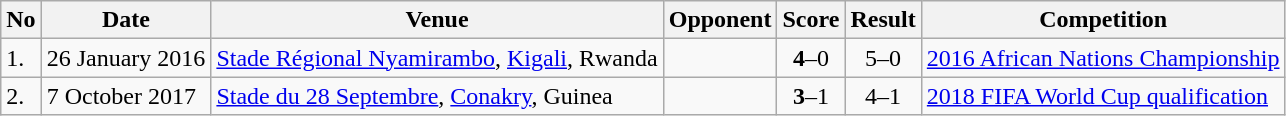<table class="wikitable">
<tr>
<th>No</th>
<th>Date</th>
<th>Venue</th>
<th>Opponent</th>
<th>Score</th>
<th>Result</th>
<th>Competition</th>
</tr>
<tr>
<td>1.</td>
<td>26 January 2016</td>
<td><a href='#'>Stade Régional Nyamirambo</a>, <a href='#'>Kigali</a>, Rwanda</td>
<td></td>
<td align=center><strong>4</strong>–0</td>
<td align=center>5–0</td>
<td><a href='#'>2016 African Nations Championship</a></td>
</tr>
<tr>
<td>2.</td>
<td>7 October 2017</td>
<td><a href='#'>Stade du 28 Septembre</a>, <a href='#'>Conakry</a>, Guinea</td>
<td></td>
<td align=center><strong>3</strong>–1</td>
<td align=center>4–1</td>
<td><a href='#'>2018 FIFA World Cup qualification</a></td>
</tr>
</table>
